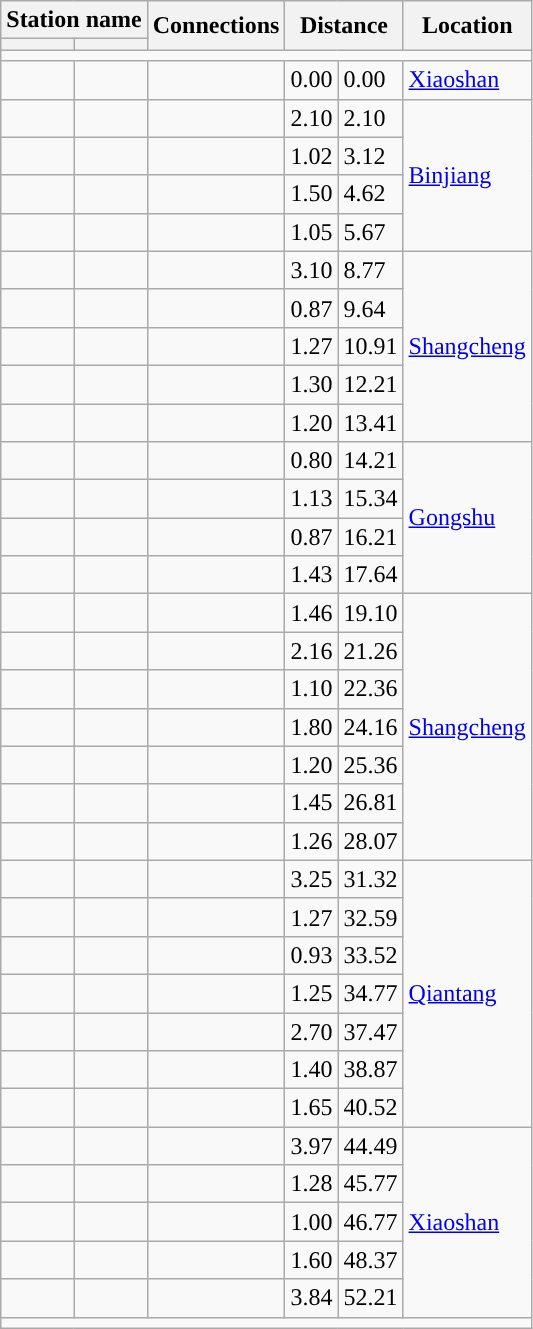<table class="wikitable">
<tr>
<th colspan="2">Station name</th>
<th rowspan="2">Connections</th>
<th colspan="2" rowspan="2">Distance<br></th>
<th rowspan="2">Location</th>
</tr>
<tr>
<th></th>
<th></th>
</tr>
<tr style="background:#">
<td colspan = "9"></td>
</tr>
<tr>
<td></td>
<td></td>
<td></td>
<td>0.00</td>
<td>0.00</td>
<td><a href='#'>Xiaoshan</a></td>
</tr>
<tr>
<td></td>
<td></td>
<td></td>
<td>2.10</td>
<td>2.10</td>
<td rowspan="4"><a href='#'>Binjiang</a></td>
</tr>
<tr>
<td></td>
<td></td>
<td></td>
<td>1.02</td>
<td>3.12</td>
</tr>
<tr>
<td></td>
<td></td>
<td></td>
<td>1.50</td>
<td>4.62</td>
</tr>
<tr>
<td></td>
<td></td>
<td></td>
<td>1.05</td>
<td>5.67</td>
</tr>
<tr>
<td></td>
<td></td>
<td></td>
<td>3.10</td>
<td>8.77</td>
<td rowspan="5"><a href='#'>Shangcheng</a></td>
</tr>
<tr>
<td></td>
<td></td>
<td></td>
<td>0.87</td>
<td>9.64</td>
</tr>
<tr>
<td></td>
<td></td>
<td> </td>
<td>1.27</td>
<td>10.91</td>
</tr>
<tr>
<td></td>
<td></td>
<td></td>
<td>1.30</td>
<td>12.21</td>
</tr>
<tr>
<td></td>
<td></td>
<td></td>
<td>1.20</td>
<td>13.41</td>
</tr>
<tr>
<td></td>
<td></td>
<td></td>
<td>0.80</td>
<td>14.21</td>
<td rowspan="4"><a href='#'>Gongshu</a></td>
</tr>
<tr>
<td></td>
<td></td>
<td></td>
<td>1.13</td>
<td>15.34</td>
</tr>
<tr>
<td></td>
<td></td>
<td> </td>
<td>0.87</td>
<td>16.21</td>
</tr>
<tr>
<td></td>
<td></td>
<td></td>
<td>1.43</td>
<td>17.64</td>
</tr>
<tr>
<td></td>
<td></td>
<td></td>
<td>1.46</td>
<td>19.10</td>
<td rowspan="7"><a href='#'>Shangcheng</a></td>
</tr>
<tr>
<td></td>
<td></td>
<td> <br>     </td>
<td>2.16</td>
<td>21.26</td>
</tr>
<tr>
<td></td>
<td></td>
<td></td>
<td>1.10</td>
<td>22.36</td>
</tr>
<tr>
<td></td>
<td></td>
<td></td>
<td>1.80</td>
<td>24.16</td>
</tr>
<tr>
<td></td>
<td></td>
<td></td>
<td>1.20</td>
<td>25.36</td>
</tr>
<tr>
<td></td>
<td></td>
<td></td>
<td>1.45</td>
<td>26.81</td>
</tr>
<tr>
<td></td>
<td></td>
<td></td>
<td>1.26</td>
<td>28.07</td>
</tr>
<tr>
<td></td>
<td></td>
<td></td>
<td>3.25</td>
<td>31.32</td>
<td rowspan="7"><a href='#'>Qiantang</a></td>
</tr>
<tr>
<td></td>
<td></td>
<td></td>
<td>1.27</td>
<td>32.59</td>
</tr>
<tr>
<td></td>
<td></td>
<td></td>
<td>0.93</td>
<td>33.52</td>
</tr>
<tr>
<td></td>
<td></td>
<td></td>
<td>1.25</td>
<td>34.77</td>
</tr>
<tr>
<td></td>
<td></td>
<td></td>
<td>2.70</td>
<td>37.47</td>
</tr>
<tr>
<td></td>
<td></td>
<td></td>
<td>1.40</td>
<td>38.87</td>
</tr>
<tr>
<td></td>
<td></td>
<td></td>
<td>1.65</td>
<td>40.52</td>
</tr>
<tr>
<td></td>
<td></td>
<td></td>
<td>3.97</td>
<td>44.49</td>
<td rowspan="5"><a href='#'>Xiaoshan</a></td>
</tr>
<tr>
<td></td>
<td></td>
<td></td>
<td>1.28</td>
<td>45.77</td>
</tr>
<tr>
<td></td>
<td></td>
<td></td>
<td>1.00</td>
<td>46.77</td>
</tr>
<tr>
<td></td>
<td></td>
<td></td>
<td>1.60</td>
<td>48.37</td>
</tr>
<tr>
<td></td>
<td></td>
<td>   </td>
<td>3.84</td>
<td>52.21</td>
</tr>
<tr style="background:#">
<td colspan = "9"></td>
</tr>
</table>
